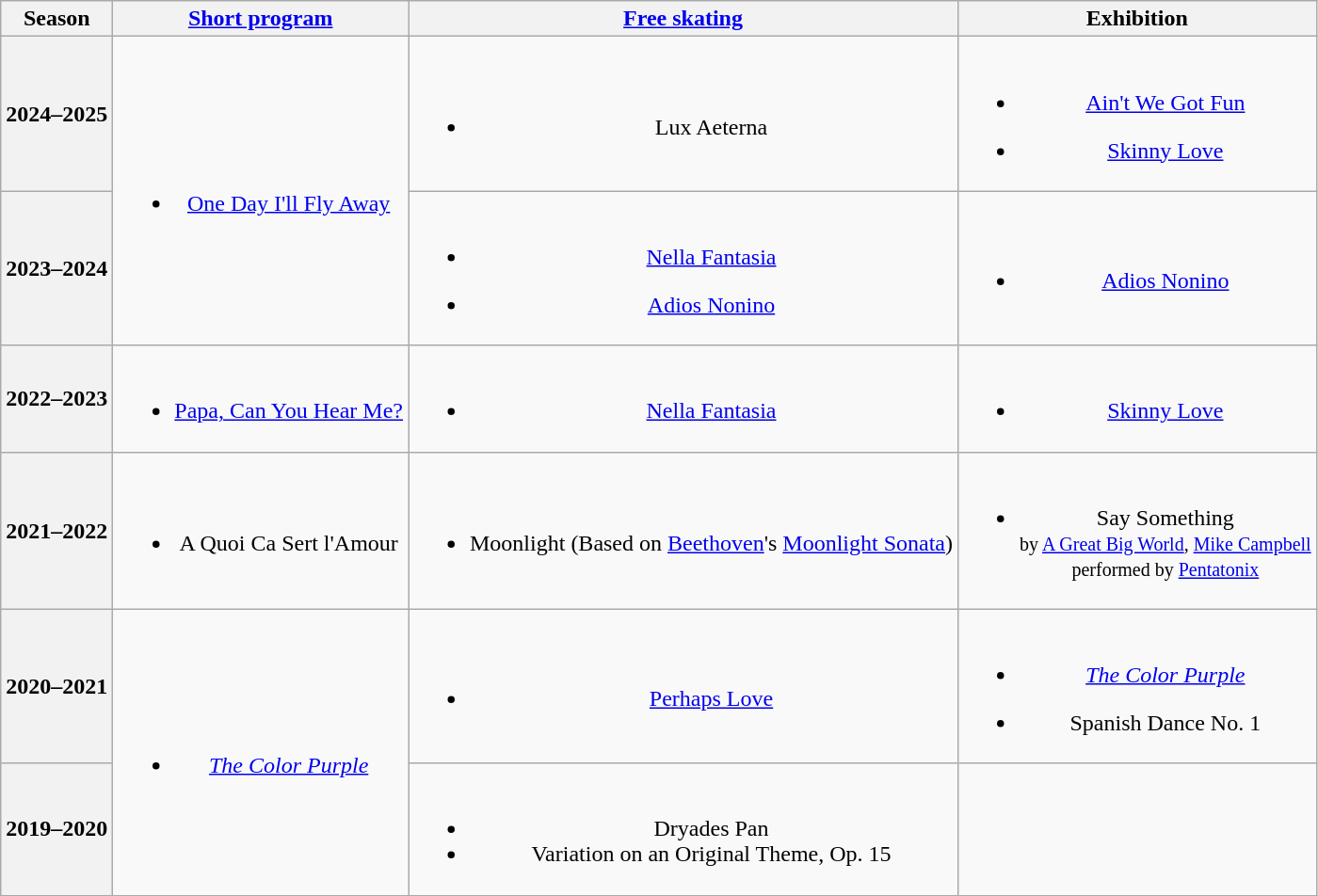<table class="wikitable" style="text-align:center">
<tr>
<th>Season</th>
<th><a href='#'>Short program</a></th>
<th><a href='#'>Free skating</a></th>
<th>Exhibition</th>
</tr>
<tr>
<th>2024–2025 <br> </th>
<td rowspan=2><br><ul><li><a href='#'>One Day I'll Fly Away</a> <br></li></ul></td>
<td><br><ul><li>Lux Aeterna <br> </li></ul></td>
<td><br><ul><li><a href='#'>Ain't We Got Fun</a> <br> </li></ul><ul><li><a href='#'>Skinny Love</a><br></li></ul></td>
</tr>
<tr>
<th>2023–2024 <br> </th>
<td><br><ul><li><a href='#'>Nella Fantasia</a> <br> </li></ul><ul><li><a href='#'>Adios Nonino</a> <br></li></ul></td>
<td><br><ul><li><a href='#'>Adios Nonino</a> <br></li></ul></td>
</tr>
<tr>
<th>2022–2023 <br> </th>
<td><br><ul><li><a href='#'>Papa, Can You Hear Me?</a> <br></li></ul></td>
<td><br><ul><li><a href='#'>Nella Fantasia</a> <br> </li></ul></td>
<td><br><ul><li><a href='#'>Skinny Love</a><br></li></ul></td>
</tr>
<tr>
<th>2021–2022<br></th>
<td><br><ul><li>A Quoi Ca Sert l'Amour<br></li></ul></td>
<td><br><ul><li>Moonlight (Based on <a href='#'>Beethoven</a>'s <a href='#'>Moonlight Sonata</a>)<br></li></ul></td>
<td><br><ul><li>Say Something<br><small>by <a href='#'>A Great Big World</a>, <a href='#'>Mike Campbell</a></small><br><small>performed by <a href='#'>Pentatonix</a></small></li></ul></td>
</tr>
<tr>
<th>2020–2021<br></th>
<td rowspan="2"><br><ul><li><em><a href='#'>The Color Purple</a></em><br></li></ul></td>
<td><br><ul><li><a href='#'>Perhaps Love</a><br></li></ul></td>
<td><br><ul><li><em><a href='#'>The Color Purple</a></em><br></li></ul><ul><li>Spanish Dance No. 1<br></li></ul></td>
</tr>
<tr>
<th>2019–2020<br></th>
<td><br><ul><li>Dryades Pan<br></li><li>Variation on an Original Theme, Op. 15<br></li></ul></td>
<td></td>
</tr>
</table>
